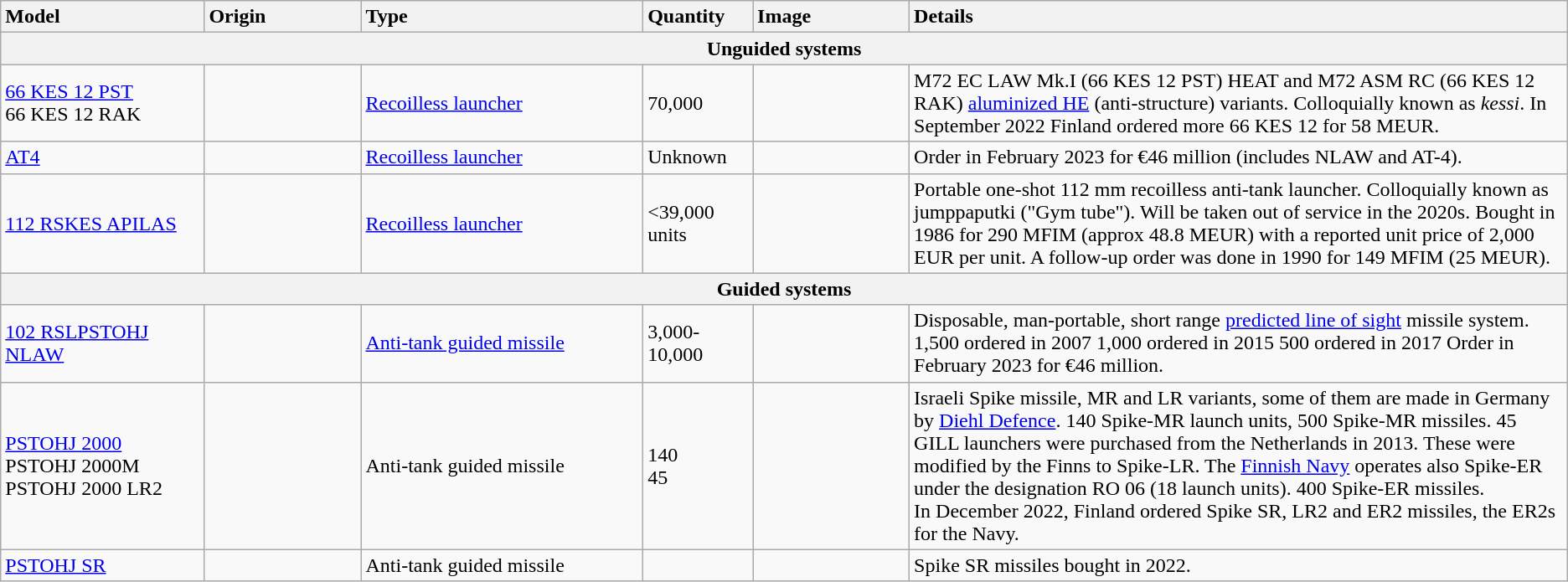<table class="wikitable">
<tr>
<th style="text-align: left; width:13%;">Model</th>
<th style="text-align: left; width:10%;">Origin</th>
<th style="text-align: left; width:18%;">Type</th>
<th style="text-align: left; width:7%;">Quantity</th>
<th style="text-align: left; width:10%;">Image</th>
<th style="text-align: left; width:42%;">Details</th>
</tr>
<tr>
<th colspan="6">Unguided systems</th>
</tr>
<tr>
<td><a href='#'>66 KES 12 PST</a><br>66 KES 12 RAK</td>
<td><br></td>
<td><a href='#'>Recoilless launcher</a></td>
<td>70,000</td>
<td></td>
<td>M72 EC LAW Mk.I (66 KES 12 PST) HEAT and M72 ASM RC (66 KES 12 RAK) <a href='#'>aluminized HE</a> (anti-structure) variants. Colloquially known as <em>kessi</em>. In September 2022 Finland ordered more 66 KES 12 for 58 MEUR.</td>
</tr>
<tr>
<td><a href='#'>AT4</a></td>
<td></td>
<td><a href='#'>Recoilless launcher</a></td>
<td>Unknown</td>
<td></td>
<td>Order in February 2023 for €46 million (includes NLAW and AT-4).</td>
</tr>
<tr>
<td><a href='#'>112 RSKES APILAS</a></td>
<td></td>
<td><a href='#'>Recoilless launcher</a></td>
<td><39,000 units</td>
<td></td>
<td>Portable one-shot 112 mm recoilless anti-tank launcher. Colloquially known as jumppaputki ("Gym tube"). Will be taken out of service in the 2020s. Bought in 1986 for 290 MFIM (approx 48.8 MEUR) with a reported unit price of 2,000 EUR per unit. A follow-up order was done in 1990 for 149 MFIM (25 MEUR).</td>
</tr>
<tr>
<th colspan="6">Guided systems</th>
</tr>
<tr>
<td><a href='#'>102 RSLPSTOHJ NLAW</a></td>
<td><br></td>
<td><a href='#'>Anti-tank guided missile</a></td>
<td>3,000-10,000</td>
<td></td>
<td>Disposable, man-portable, short range <a href='#'>predicted line of sight</a> missile system.<br>1,500 ordered in 2007
1,000 ordered in 2015
500 ordered in 2017
Order in February 2023 for €46 million.</td>
</tr>
<tr>
<td><a href='#'>PSTOHJ 2000</a><br>PSTOHJ 2000M<br>PSTOHJ 2000 LR2</td>
<td><br></td>
<td>Anti-tank guided missile</td>
<td>140<br>45<br></td>
<td><br></td>
<td>Israeli Spike missile, MR and LR variants, some of them are made in Germany by <a href='#'>Diehl Defence</a>. 140 Spike-MR launch units, 500 Spike-MR missiles. 45 GILL launchers were purchased from the Netherlands in 2013. These were modified by the Finns to Spike-LR. The <a href='#'>Finnish Navy</a> operates also Spike-ER under the designation RO 06 (18 launch units). 400 Spike-ER missiles.<br>In December 2022, Finland ordered Spike SR, LR2 and ER2 missiles, the ER2s for the Navy.</td>
</tr>
<tr>
<td><a href='#'>PSTOHJ SR</a></td>
<td></td>
<td>Anti-tank guided missile</td>
<td></td>
<td></td>
<td>Spike SR missiles bought in 2022.</td>
</tr>
</table>
